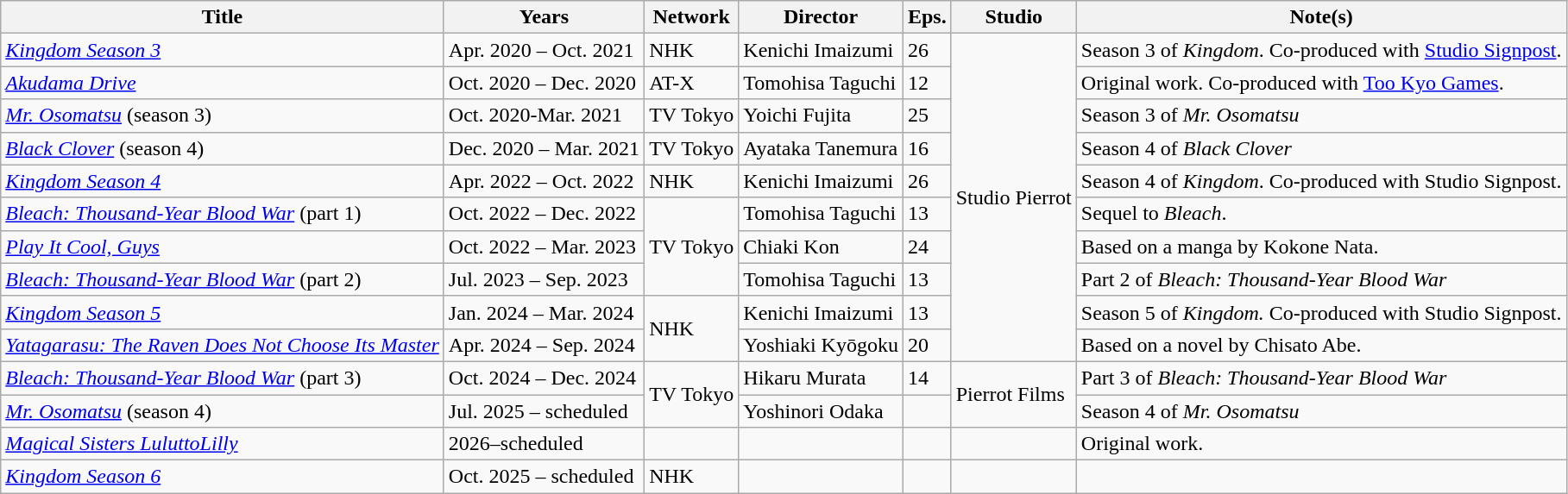<table class="wikitable sortable">
<tr>
<th>Title</th>
<th>Years</th>
<th>Network</th>
<th>Director</th>
<th>Eps.</th>
<th>Studio</th>
<th>Note(s)</th>
</tr>
<tr>
<td><em><a href='#'>Kingdom Season 3</a></em></td>
<td>Apr. 2020 – Oct. 2021</td>
<td>NHK</td>
<td>Kenichi Imaizumi</td>
<td>26</td>
<td rowspan="10">Studio Pierrot</td>
<td>Season 3 of <em>Kingdom</em>. Co-produced with <a href='#'>Studio Signpost</a>.</td>
</tr>
<tr>
<td><em><a href='#'>Akudama Drive</a></em></td>
<td>Oct. 2020 – Dec. 2020</td>
<td>AT-X</td>
<td>Tomohisa Taguchi</td>
<td>12</td>
<td>Original work. Co-produced with <a href='#'>Too Kyo Games</a>.</td>
</tr>
<tr>
<td><em><a href='#'>Mr. Osomatsu</a></em> (season 3)</td>
<td>Oct. 2020-Mar. 2021</td>
<td>TV Tokyo</td>
<td>Yoichi Fujita</td>
<td>25</td>
<td>Season 3 of <em>Mr. Osomatsu</em></td>
</tr>
<tr>
<td><em><a href='#'>Black Clover</a></em> (season 4)</td>
<td>Dec. 2020 – Mar. 2021</td>
<td>TV Tokyo</td>
<td>Ayataka Tanemura</td>
<td>16</td>
<td>Season 4 of <em>Black Clover</em></td>
</tr>
<tr>
<td><em><a href='#'>Kingdom Season 4</a></em></td>
<td>Apr. 2022 – Oct. 2022</td>
<td>NHK</td>
<td>Kenichi Imaizumi</td>
<td>26</td>
<td>Season 4 of <em>Kingdom</em>. Co-produced with Studio Signpost.</td>
</tr>
<tr>
<td><em><a href='#'>Bleach: Thousand-Year Blood War</a></em> (part 1)</td>
<td>Oct. 2022 – Dec. 2022</td>
<td rowspan="3">TV Tokyo</td>
<td>Tomohisa Taguchi</td>
<td>13</td>
<td>Sequel to <em>Bleach</em>.</td>
</tr>
<tr>
<td><em><a href='#'>Play It Cool, Guys</a></em></td>
<td>Oct. 2022 – Mar. 2023</td>
<td>Chiaki Kon</td>
<td>24</td>
<td>Based on a manga by Kokone Nata.</td>
</tr>
<tr>
<td><em><a href='#'>Bleach: Thousand-Year Blood War</a></em> (part 2)</td>
<td>Jul. 2023 – Sep. 2023</td>
<td>Tomohisa Taguchi</td>
<td>13</td>
<td>Part 2 of <em>Bleach: Thousand-Year Blood War</em></td>
</tr>
<tr>
<td><em><a href='#'>Kingdom Season 5</a></em></td>
<td>Jan. 2024 – Mar. 2024</td>
<td rowspan="2">NHK</td>
<td>Kenichi Imaizumi</td>
<td>13</td>
<td>Season 5 of <em>Kingdom.</em> Co-produced with Studio Signpost.</td>
</tr>
<tr>
<td><em><a href='#'>Yatagarasu: The Raven Does Not Choose Its Master</a></em></td>
<td>Apr. 2024 – Sep. 2024</td>
<td>Yoshiaki Kyōgoku</td>
<td>20</td>
<td>Based on a novel by Chisato Abe.</td>
</tr>
<tr>
<td><em><a href='#'>Bleach: Thousand-Year Blood War</a></em> (part 3)</td>
<td>Oct. 2024 – Dec. 2024</td>
<td rowspan="2">TV Tokyo</td>
<td>Hikaru Murata</td>
<td>14</td>
<td rowspan="2">Pierrot Films</td>
<td>Part 3 of <em>Bleach: Thousand-Year Blood War</em></td>
</tr>
<tr>
<td><em><a href='#'>Mr. Osomatsu</a></em> (season 4)</td>
<td>Jul. 2025 – scheduled</td>
<td>Yoshinori Odaka</td>
<td></td>
<td>Season 4 of <em>Mr. Osomatsu</em></td>
</tr>
<tr>
<td><em><a href='#'>Magical Sisters LuluttoLilly</a></em></td>
<td>2026–scheduled</td>
<td></td>
<td></td>
<td></td>
<td></td>
<td>Original work.</td>
</tr>
<tr>
<td><em><a href='#'>Kingdom Season 6</a></em></td>
<td>Oct. 2025 – scheduled</td>
<td>NHK</td>
<td></td>
<td></td>
<td></td>
<td></td>
</tr>
</table>
